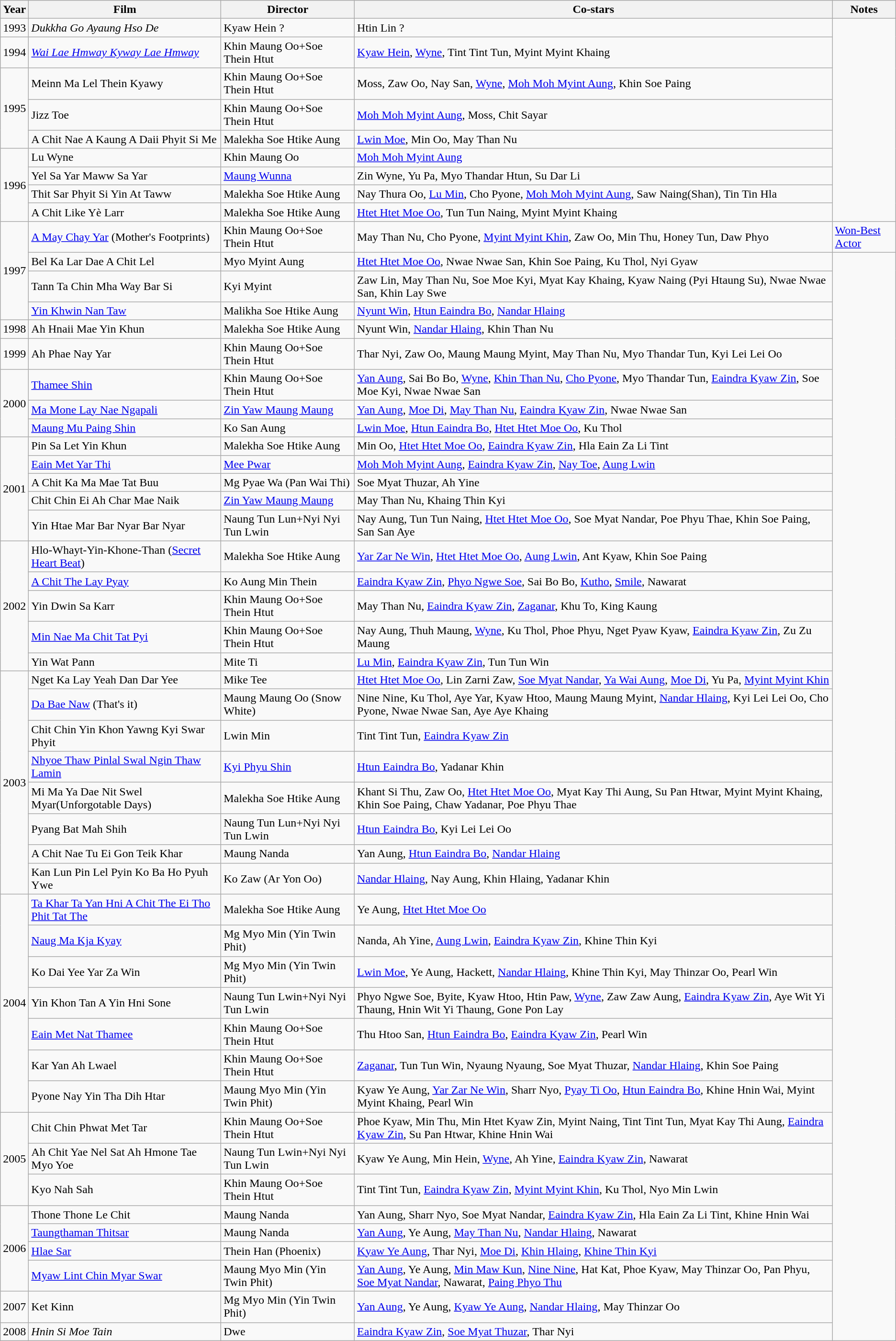<table class="wikitable plainrowheaders">
<tr>
<th>Year</th>
<th>Film</th>
<th>Director</th>
<th>Co-stars</th>
<th>Notes</th>
</tr>
<tr>
<td>1993</td>
<td><em>Dukkha Go Ayaung Hso De</em></td>
<td>Kyaw Hein ?</td>
<td>Htin Lin ?</td>
</tr>
<tr>
<td>1994</td>
<td><em><a href='#'>Wai Lae Hmway Kyway Lae Hmway</a></em></td>
<td>Khin Maung Oo+Soe Thein Htut</td>
<td><a href='#'>Kyaw Hein</a>, <a href='#'>Wyne</a>, Tint Tint Tun, Myint Myint Khaing</td>
</tr>
<tr>
<td rowspan= 3>1995</td>
<td>Meinn Ma Lel Thein Kyawy</td>
<td>Khin Maung Oo+Soe Thein Htut</td>
<td>Moss, Zaw Oo, Nay San, <a href='#'>Wyne</a>, <a href='#'>Moh Moh Myint Aung</a>, Khin Soe Paing</td>
</tr>
<tr>
<td>Jizz Toe</td>
<td>Khin Maung Oo+Soe Thein Htut</td>
<td><a href='#'>Moh Moh Myint Aung</a>, Moss, Chit Sayar</td>
</tr>
<tr>
<td>A Chit Nae A Kaung A Daii Phyit Si Me</td>
<td>Malekha Soe Htike Aung</td>
<td><a href='#'>Lwin Moe</a>, Min Oo, May Than Nu</td>
</tr>
<tr>
<td rowspan= 4>1996</td>
<td>Lu Wyne</td>
<td>Khin Maung Oo</td>
<td><a href='#'>Moh Moh Myint Aung</a></td>
</tr>
<tr>
<td>Yel Sa Yar Maww Sa Yar</td>
<td><a href='#'>Maung Wunna</a></td>
<td>Zin Wyne, Yu Pa, Myo Thandar Htun, Su Dar Li</td>
</tr>
<tr>
<td>Thit Sar Phyit Si Yin At Taww</td>
<td>Malekha Soe Htike Aung</td>
<td>Nay Thura Oo, <a href='#'>Lu Min</a>, Cho Pyone, <a href='#'>Moh Moh Myint Aung</a>, Saw Naing(Shan), Tin Tin Hla</td>
</tr>
<tr>
<td>A Chit Like Yè Larr</td>
<td>Malekha Soe Htike Aung</td>
<td><a href='#'>Htet Htet Moe Oo</a>, Tun Tun Naing, Myint Myint Khaing</td>
</tr>
<tr>
<td rowspan= 4>1997</td>
<td><a href='#'>A May Chay Yar</a> (Mother's Footprints)</td>
<td>Khin Maung Oo+Soe Thein Htut</td>
<td>May Than Nu, Cho Pyone, <a href='#'>Myint Myint Khin</a>, Zaw Oo, Min Thu, Honey Tun, Daw Phyo</td>
<td><a href='#'>Won-Best Actor</a></td>
</tr>
<tr>
<td>Bel Ka Lar Dae A Chit Lel</td>
<td>Myo Myint Aung</td>
<td><a href='#'>Htet Htet Moe Oo</a>, Nwae Nwae San, Khin Soe Paing, Ku Thol, Nyi Gyaw</td>
</tr>
<tr>
<td>Tann Ta Chin Mha Way Bar Si</td>
<td>Kyi Myint</td>
<td>Zaw Lin, May Than Nu, Soe Moe Kyi, Myat Kay Khaing, Kyaw Naing (Pyi Htaung Su), Nwae Nwae San, Khin Lay Swe</td>
</tr>
<tr>
<td><a href='#'>Yin Khwin Nan Taw</a></td>
<td>Malikha Soe Htike Aung</td>
<td><a href='#'>Nyunt Win</a>, <a href='#'>Htun Eaindra Bo</a>, <a href='#'>Nandar Hlaing</a></td>
</tr>
<tr>
<td>1998</td>
<td>Ah Hnaii Mae Yin Khun</td>
<td>Malekha Soe Htike Aung</td>
<td>Nyunt Win, <a href='#'>Nandar Hlaing</a>, Khin Than Nu</td>
</tr>
<tr>
<td>1999</td>
<td>Ah Phae Nay Yar</td>
<td>Khin Maung Oo+Soe Thein Htut</td>
<td>Thar Nyi, Zaw Oo, Maung Maung Myint, May Than Nu, Myo Thandar Tun, Kyi Lei Lei Oo</td>
</tr>
<tr>
<td rowspan=3>2000</td>
<td><a href='#'>Thamee Shin</a></td>
<td>Khin Maung Oo+Soe Thein Htut</td>
<td><a href='#'>Yan Aung</a>, Sai Bo Bo, <a href='#'>Wyne</a>, <a href='#'>Khin Than Nu</a>, <a href='#'>Cho Pyone</a>, Myo Thandar Tun, <a href='#'>Eaindra Kyaw Zin</a>, Soe Moe Kyi, Nwae Nwae San</td>
</tr>
<tr>
<td><a href='#'>Ma Mone Lay Nae Ngapali</a></td>
<td><a href='#'>Zin Yaw Maung Maung</a></td>
<td><a href='#'>Yan Aung</a>, <a href='#'>Moe Di</a>, <a href='#'>May Than Nu</a>, <a href='#'>Eaindra Kyaw Zin</a>, Nwae Nwae San</td>
</tr>
<tr>
<td><a href='#'>Maung Mu Paing Shin</a></td>
<td>Ko San Aung</td>
<td><a href='#'>Lwin Moe</a>, <a href='#'>Htun Eaindra Bo</a>, <a href='#'>Htet Htet Moe Oo</a>, Ku Thol</td>
</tr>
<tr>
<td rowspan= 5>2001</td>
<td>Pin Sa Let Yin Khun</td>
<td>Malekha Soe Htike Aung</td>
<td>Min Oo, <a href='#'>Htet Htet Moe Oo</a>, <a href='#'>Eaindra Kyaw Zin</a>, Hla Eain Za Li Tint</td>
</tr>
<tr>
<td><a href='#'>Eain Met Yar Thi</a></td>
<td><a href='#'>Mee Pwar</a></td>
<td><a href='#'>Moh Moh Myint Aung</a>, <a href='#'>Eaindra Kyaw Zin</a>, <a href='#'>Nay Toe</a>, <a href='#'>Aung Lwin</a></td>
</tr>
<tr>
<td>A Chit Ka Ma Mae Tat Buu</td>
<td>Mg Pyae Wa (Pan Wai Thi)</td>
<td>Soe Myat Thuzar, Ah Yine</td>
</tr>
<tr>
<td>Chit Chin Ei Ah Char Mae Naik</td>
<td><a href='#'>Zin Yaw Maung Maung</a></td>
<td>May Than Nu, Khaing Thin Kyi</td>
</tr>
<tr>
<td>Yin Htae Mar Bar Nyar Bar Nyar</td>
<td>Naung Tun Lun+Nyi Nyi Tun Lwin</td>
<td>Nay Aung, Tun Tun Naing, <a href='#'>Htet Htet Moe Oo</a>, Soe Myat Nandar, Poe Phyu Thae, Khin Soe Paing, San San Aye</td>
</tr>
<tr>
<td rowspan = 5>2002</td>
<td>Hlo-Whayt-Yin-Khone-Than (<a href='#'>Secret Heart Beat</a>)</td>
<td>Malekha Soe Htike Aung</td>
<td><a href='#'>Yar Zar Ne Win</a>, <a href='#'>Htet Htet Moe Oo</a>, <a href='#'>Aung Lwin</a>, Ant Kyaw, Khin Soe Paing</td>
</tr>
<tr>
<td><a href='#'>A Chit The Lay Pyay</a></td>
<td>Ko Aung Min Thein</td>
<td><a href='#'>Eaindra Kyaw Zin</a>, <a href='#'>Phyo Ngwe Soe</a>, Sai Bo Bo, <a href='#'>Kutho</a>, <a href='#'>Smile</a>, Nawarat</td>
</tr>
<tr>
<td>Yin Dwin Sa Karr</td>
<td>Khin Maung Oo+Soe Thein Htut</td>
<td>May Than Nu, <a href='#'>Eaindra Kyaw Zin</a>, <a href='#'>Zaganar</a>, Khu To, King Kaung</td>
</tr>
<tr>
<td><a href='#'>Min Nae Ma Chit Tat Pyi</a></td>
<td>Khin Maung Oo+Soe Thein Htut</td>
<td>Nay Aung, Thuh Maung, <a href='#'>Wyne</a>, Ku Thol, Phoe Phyu, Nget Pyaw Kyaw, <a href='#'>Eaindra Kyaw Zin</a>, Zu Zu Maung</td>
</tr>
<tr>
<td>Yin Wat Pann</td>
<td>Mite Ti</td>
<td><a href='#'>Lu Min</a>, <a href='#'>Eaindra Kyaw Zin</a>, Tun Tun Win</td>
</tr>
<tr>
<td rowspan= 8>2003</td>
<td>Nget Ka Lay Yeah Dan Dar Yee</td>
<td>Mike Tee</td>
<td><a href='#'>Htet Htet Moe Oo</a>, Lin Zarni Zaw, <a href='#'>Soe Myat Nandar</a>, <a href='#'>Ya Wai Aung</a>, <a href='#'>Moe Di</a>, Yu Pa, <a href='#'>Myint Myint Khin</a></td>
</tr>
<tr>
<td><a href='#'>Da Bae Naw</a> (That's it)</td>
<td>Maung Maung Oo (Snow White)</td>
<td>Nine Nine, Ku Thol, Aye Yar, Kyaw Htoo, Maung Maung Myint, <a href='#'>Nandar Hlaing</a>, Kyi Lei Lei Oo, Cho Pyone, Nwae Nwae San, Aye Aye Khaing</td>
</tr>
<tr>
<td>Chit Chin Yin Khon Yawng Kyi Swar Phyit</td>
<td>Lwin Min</td>
<td>Tint Tint Tun, <a href='#'>Eaindra Kyaw Zin</a></td>
</tr>
<tr>
<td><a href='#'>Nhyoe Thaw Pinlal Swal Ngin Thaw Lamin</a></td>
<td><a href='#'>Kyi Phyu Shin</a></td>
<td><a href='#'>Htun Eaindra Bo</a>, Yadanar Khin</td>
</tr>
<tr>
<td>Mi Ma Ya Dae Nit Swel Myar(Unforgotable Days)</td>
<td>Malekha Soe Htike Aung</td>
<td>Khant Si Thu, Zaw Oo, <a href='#'>Htet Htet Moe Oo</a>, Myat Kay Thi Aung, Su Pan Htwar, Myint Myint Khaing, Khin Soe Paing, Chaw Yadanar, Poe Phyu Thae</td>
</tr>
<tr>
<td>Pyang Bat Mah Shih</td>
<td>Naung Tun Lun+Nyi Nyi Tun Lwin</td>
<td><a href='#'>Htun Eaindra Bo</a>, Kyi Lei Lei Oo</td>
</tr>
<tr>
<td>A Chit Nae Tu Ei Gon Teik Khar</td>
<td>Maung Nanda</td>
<td>Yan Aung, <a href='#'>Htun Eaindra Bo</a>, <a href='#'>Nandar Hlaing</a></td>
</tr>
<tr>
<td>Kan Lun Pin Lel Pyin Ko Ba Ho Pyuh Ywe</td>
<td>Ko Zaw (Ar Yon Oo)</td>
<td><a href='#'>Nandar Hlaing</a>, Nay Aung, Khin Hlaing, Yadanar Khin</td>
</tr>
<tr>
<td rowspan = 7>2004</td>
<td><a href='#'>Ta Khar Ta Yan Hni A Chit The Ei Tho Phit Tat The</a></td>
<td>Malekha Soe Htike Aung</td>
<td>Ye Aung, <a href='#'>Htet Htet Moe Oo</a></td>
</tr>
<tr>
<td><a href='#'>Naug Ma Kja Kyay</a></td>
<td>Mg Myo Min (Yin Twin Phit)</td>
<td>Nanda, Ah Yine, <a href='#'>Aung Lwin</a>, <a href='#'>Eaindra Kyaw Zin</a>, Khine Thin Kyi</td>
</tr>
<tr>
<td>Ko Dai Yee Yar Za Win</td>
<td>Mg Myo Min (Yin Twin Phit)</td>
<td><a href='#'>Lwin Moe</a>, Ye Aung, Hackett, <a href='#'>Nandar Hlaing</a>, Khine Thin Kyi, May Thinzar Oo, Pearl Win</td>
</tr>
<tr>
<td>Yin Khon Tan A Yin Hni Sone</td>
<td>Naung Tun Lwin+Nyi Nyi Tun Lwin</td>
<td>Phyo Ngwe Soe, Byite, Kyaw Htoo, Htin Paw, <a href='#'>Wyne</a>, Zaw Zaw Aung, <a href='#'>Eaindra Kyaw Zin</a>, Aye Wit Yi Thaung, Hnin Wit Yi Thaung, Gone Pon Lay</td>
</tr>
<tr>
<td><a href='#'>Eain Met Nat Thamee</a></td>
<td>Khin Maung Oo+Soe Thein Htut</td>
<td>Thu Htoo San, <a href='#'>Htun Eaindra Bo</a>, <a href='#'>Eaindra Kyaw Zin</a>, Pearl Win</td>
</tr>
<tr>
<td>Kar Yan Ah Lwael</td>
<td>Khin Maung Oo+Soe Thein Htut</td>
<td><a href='#'>Zaganar</a>, Tun Tun Win, Nyaung Nyaung, Soe Myat Thuzar, <a href='#'>Nandar Hlaing</a>, Khin Soe Paing</td>
</tr>
<tr>
<td>Pyone Nay Yin Tha Dih Htar</td>
<td>Maung Myo Min (Yin Twin Phit)</td>
<td>Kyaw Ye Aung, <a href='#'>Yar Zar Ne Win</a>, Sharr Nyo, <a href='#'>Pyay Ti Oo</a>, <a href='#'>Htun Eaindra Bo</a>, Khine Hnin Wai, Myint Myint Khaing, Pearl Win</td>
</tr>
<tr>
<td rowspan= 3>2005</td>
<td>Chit Chin Phwat Met Tar</td>
<td>Khin Maung Oo+Soe Thein Htut</td>
<td>Phoe Kyaw, Min Thu, Min Htet Kyaw Zin, Myint Naing, Tint Tint Tun, Myat Kay Thi Aung, <a href='#'>Eaindra Kyaw Zin</a>, Su Pan Htwar, Khine Hnin Wai</td>
</tr>
<tr>
<td>Ah Chit Yae Nel Sat Ah Hmone Tae Myo Yoe</td>
<td>Naung Tun Lwin+Nyi Nyi Tun Lwin</td>
<td>Kyaw Ye Aung, Min Hein, <a href='#'>Wyne</a>, Ah Yine, <a href='#'>Eaindra Kyaw Zin</a>, Nawarat</td>
</tr>
<tr>
<td>Kyo Nah Sah</td>
<td>Khin Maung Oo+Soe Thein Htut</td>
<td>Tint Tint Tun, <a href='#'>Eaindra Kyaw Zin</a>, <a href='#'>Myint Myint Khin</a>, Ku Thol, Nyo Min Lwin</td>
</tr>
<tr>
<td rowspan= 4>2006</td>
<td>Thone Thone Le Chit</td>
<td>Maung Nanda</td>
<td>Yan Aung, Sharr Nyo, Soe Myat Nandar, <a href='#'>Eaindra Kyaw Zin</a>, Hla Eain Za Li Tint, Khine Hnin Wai</td>
</tr>
<tr>
<td><a href='#'>Taungthaman Thitsar</a></td>
<td>Maung Nanda</td>
<td><a href='#'>Yan Aung</a>, Ye Aung, <a href='#'>May Than Nu</a>, <a href='#'>Nandar Hlaing</a>, Nawarat</td>
</tr>
<tr>
<td><a href='#'>Hlae Sar</a></td>
<td>Thein Han (Phoenix)</td>
<td><a href='#'>Kyaw Ye Aung</a>, Thar Nyi, <a href='#'>Moe Di</a>, <a href='#'>Khin Hlaing</a>, <a href='#'>Khine Thin Kyi</a></td>
</tr>
<tr>
<td><a href='#'>Myaw Lint Chin Myar Swar</a></td>
<td>Maung Myo Min (Yin Twin Phit)</td>
<td><a href='#'>Yan Aung</a>, Ye Aung, <a href='#'>Min Maw Kun</a>, <a href='#'>Nine Nine</a>, Hat Kat, Phoe Kyaw, May Thinzar Oo, Pan Phyu, <a href='#'>Soe Myat Nandar</a>, Nawarat, <a href='#'>Paing Phyo Thu</a></td>
</tr>
<tr>
<td>2007</td>
<td>Ket Kinn</td>
<td>Mg Myo Min (Yin Twin Phit)</td>
<td><a href='#'>Yan Aung</a>, Ye Aung, <a href='#'>Kyaw Ye Aung</a>, <a href='#'>Nandar Hlaing</a>, May Thinzar Oo</td>
</tr>
<tr>
<td>2008</td>
<td><em>Hnin Si Moe Tain</em></td>
<td>Dwe</td>
<td><a href='#'>Eaindra Kyaw Zin</a>, <a href='#'>Soe Myat Thuzar</a>, Thar Nyi</td>
</tr>
</table>
